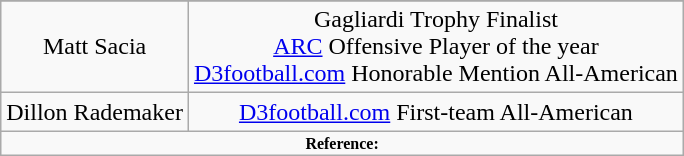<table class="wikitable sortable sortable" style="text-align: center">
<tr align=center>
</tr>
<tr>
<td>Matt Sacia</td>
<td>Gagliardi Trophy Finalist<br><a href='#'>ARC</a> Offensive Player of the year<br><a href='#'>D3football.com</a> Honorable Mention All-American</td>
</tr>
<tr>
<td>Dillon Rademaker</td>
<td><a href='#'>D3football.com</a> First-team All-American</td>
</tr>
<tr class="sortbottom">
<td colspan="2"  style="font-size:8pt; text-align:center;"><strong>Reference:</strong></td>
</tr>
</table>
